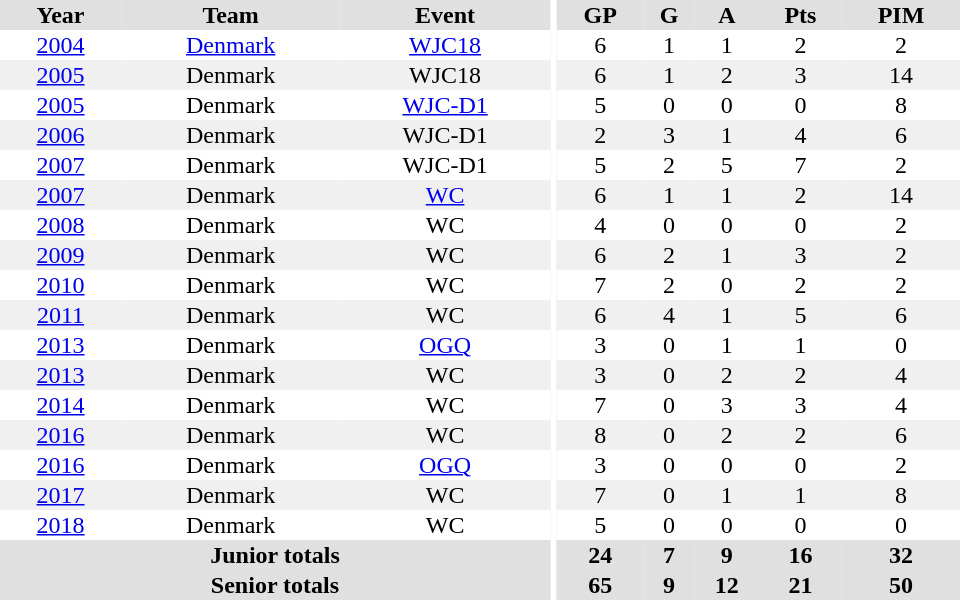<table border="0" cellpadding="1" cellspacing="0" ID="Table3" style="text-align:center; width:40em">
<tr ALIGN="center" bgcolor="#e0e0e0">
<th>Year</th>
<th>Team</th>
<th>Event</th>
<th rowspan="99" bgcolor="#ffffff"></th>
<th>GP</th>
<th>G</th>
<th>A</th>
<th>Pts</th>
<th>PIM</th>
</tr>
<tr ALIGN="center">
<td><a href='#'>2004</a></td>
<td><a href='#'>Denmark</a></td>
<td><a href='#'>WJC18</a></td>
<td>6</td>
<td>1</td>
<td>1</td>
<td>2</td>
<td>2</td>
</tr>
<tr ALIGN="center" bgcolor="#f0f0f0">
<td><a href='#'>2005</a></td>
<td>Denmark</td>
<td>WJC18</td>
<td>6</td>
<td>1</td>
<td>2</td>
<td>3</td>
<td>14</td>
</tr>
<tr ALIGN="center">
<td><a href='#'>2005</a></td>
<td>Denmark</td>
<td><a href='#'>WJC-D1</a></td>
<td>5</td>
<td>0</td>
<td>0</td>
<td>0</td>
<td>8</td>
</tr>
<tr ALIGN="center" bgcolor="#f0f0f0">
<td><a href='#'>2006</a></td>
<td>Denmark</td>
<td>WJC-D1</td>
<td>2</td>
<td>3</td>
<td>1</td>
<td>4</td>
<td>6</td>
</tr>
<tr ALIGN="center">
<td><a href='#'>2007</a></td>
<td>Denmark</td>
<td>WJC-D1</td>
<td>5</td>
<td>2</td>
<td>5</td>
<td>7</td>
<td>2</td>
</tr>
<tr ALIGN="center" bgcolor="#f0f0f0">
<td><a href='#'>2007</a></td>
<td>Denmark</td>
<td><a href='#'>WC</a></td>
<td>6</td>
<td>1</td>
<td>1</td>
<td>2</td>
<td>14</td>
</tr>
<tr ALIGN="center">
<td><a href='#'>2008</a></td>
<td>Denmark</td>
<td>WC</td>
<td>4</td>
<td>0</td>
<td>0</td>
<td>0</td>
<td>2</td>
</tr>
<tr ALIGN="center" bgcolor="#f0f0f0">
<td><a href='#'>2009</a></td>
<td>Denmark</td>
<td>WC</td>
<td>6</td>
<td>2</td>
<td>1</td>
<td>3</td>
<td>2</td>
</tr>
<tr ALIGN="center">
<td><a href='#'>2010</a></td>
<td>Denmark</td>
<td>WC</td>
<td>7</td>
<td>2</td>
<td>0</td>
<td>2</td>
<td>2</td>
</tr>
<tr ALIGN="center" bgcolor="#f0f0f0">
<td><a href='#'>2011</a></td>
<td>Denmark</td>
<td>WC</td>
<td>6</td>
<td>4</td>
<td>1</td>
<td>5</td>
<td>6</td>
</tr>
<tr ALIGN="center">
<td><a href='#'>2013</a></td>
<td>Denmark</td>
<td><a href='#'>OGQ</a></td>
<td>3</td>
<td>0</td>
<td>1</td>
<td>1</td>
<td>0</td>
</tr>
<tr ALIGN="center" bgcolor="#f0f0f0">
<td><a href='#'>2013</a></td>
<td>Denmark</td>
<td>WC</td>
<td>3</td>
<td>0</td>
<td>2</td>
<td>2</td>
<td>4</td>
</tr>
<tr ALIGN="center">
<td><a href='#'>2014</a></td>
<td>Denmark</td>
<td>WC</td>
<td>7</td>
<td>0</td>
<td>3</td>
<td>3</td>
<td>4</td>
</tr>
<tr ALIGN="center" bgcolor="#f0f0f0">
<td><a href='#'>2016</a></td>
<td>Denmark</td>
<td>WC</td>
<td>8</td>
<td>0</td>
<td>2</td>
<td>2</td>
<td>6</td>
</tr>
<tr ALIGN="center">
<td><a href='#'>2016</a></td>
<td>Denmark</td>
<td><a href='#'>OGQ</a></td>
<td>3</td>
<td>0</td>
<td>0</td>
<td>0</td>
<td>2</td>
</tr>
<tr ALIGN="center" bgcolor="#f0f0f0">
<td><a href='#'>2017</a></td>
<td>Denmark</td>
<td>WC</td>
<td>7</td>
<td>0</td>
<td>1</td>
<td>1</td>
<td>8</td>
</tr>
<tr ALIGN="center">
<td><a href='#'>2018</a></td>
<td>Denmark</td>
<td>WC</td>
<td>5</td>
<td>0</td>
<td>0</td>
<td>0</td>
<td>0</td>
</tr>
<tr bgcolor="#e0e0e0">
<th colspan="3">Junior totals</th>
<th>24</th>
<th>7</th>
<th>9</th>
<th>16</th>
<th>32</th>
</tr>
<tr bgcolor="#e0e0e0">
<th colspan="3">Senior totals</th>
<th>65</th>
<th>9</th>
<th>12</th>
<th>21</th>
<th>50</th>
</tr>
</table>
